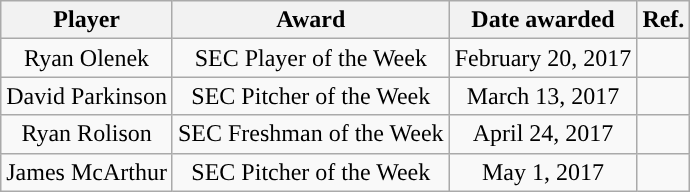<table class="wikitable sortable sortable" style="text-align: center">
<tr>
<th>Player</th>
<th>Award</th>
<th>Date awarded</th>
<th>Ref.</th>
</tr>
<tr>
<td>Ryan Olenek</td>
<td>SEC Player of the Week</td>
<td>February 20, 2017</td>
<td></td>
</tr>
<tr>
<td>David Parkinson</td>
<td>SEC Pitcher of the Week</td>
<td>March 13, 2017</td>
<td></td>
</tr>
<tr>
<td>Ryan Rolison</td>
<td>SEC Freshman of the Week</td>
<td>April 24, 2017</td>
<td></td>
</tr>
<tr>
<td>James McArthur</td>
<td>SEC Pitcher of the Week</td>
<td>May 1, 2017</td>
<td></td>
</tr>
</table>
